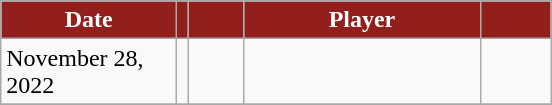<table class="wikitable sortable">
<tr>
<th style="background:#921f1c; color:#fff; width:110px;" scope="col" data-sort-type="date">Date</th>
<th style="background:#921f1c; color:#fff;" scope="col"></th>
<th style="background:#921f1c; color:#fff; width:30px;" scope="col"></th>
<th style="background:#921f1c; color:#fff; width:150px;" scope="col">Player</th>
<th style="background:#921f1c; color:#fff; width:40px;" scope="col"></th>
</tr>
<tr>
<td>November 28, 2022</td>
<td></td>
<td></td>
<td></td>
<td></td>
</tr>
<tr>
</tr>
</table>
